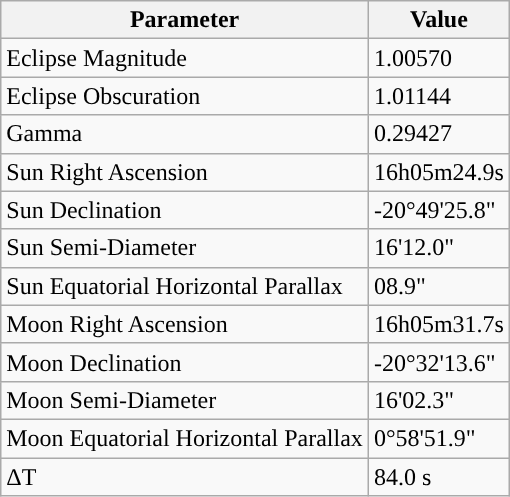<table class="wikitable">
<tr>
<th>Parameter</th>
<th>Value</th>
</tr>
<tr>
<td>Eclipse Magnitude</td>
<td>1.00570</td>
</tr>
<tr>
<td>Eclipse Obscuration</td>
<td>1.01144</td>
</tr>
<tr>
<td>Gamma</td>
<td>0.29427</td>
</tr>
<tr>
<td>Sun Right Ascension</td>
<td>16h05m24.9s</td>
</tr>
<tr>
<td>Sun Declination</td>
<td>-20°49'25.8"</td>
</tr>
<tr>
<td>Sun Semi-Diameter</td>
<td>16'12.0"</td>
</tr>
<tr>
<td>Sun Equatorial Horizontal Parallax</td>
<td>08.9"</td>
</tr>
<tr>
<td>Moon Right Ascension</td>
<td>16h05m31.7s</td>
</tr>
<tr>
<td>Moon Declination</td>
<td>-20°32'13.6"</td>
</tr>
<tr>
<td>Moon Semi-Diameter</td>
<td>16'02.3"</td>
</tr>
<tr>
<td>Moon Equatorial Horizontal Parallax</td>
<td>0°58'51.9"</td>
</tr>
<tr>
<td>ΔT</td>
<td>84.0 s</td>
</tr>
</table>
